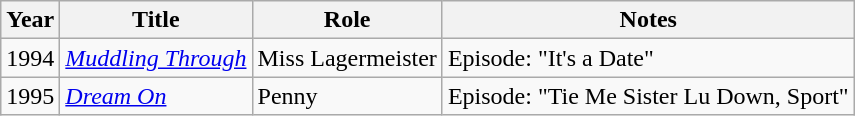<table class="wikitable sortable">
<tr>
<th>Year</th>
<th>Title</th>
<th>Role</th>
<th class="unsortable">Notes</th>
</tr>
<tr>
<td>1994</td>
<td><em><a href='#'>Muddling Through</a></em></td>
<td>Miss Lagermeister</td>
<td>Episode: "It's a Date"</td>
</tr>
<tr>
<td>1995</td>
<td><em><a href='#'>Dream On</a></em></td>
<td>Penny</td>
<td>Episode: "Tie Me Sister Lu Down, Sport"</td>
</tr>
</table>
